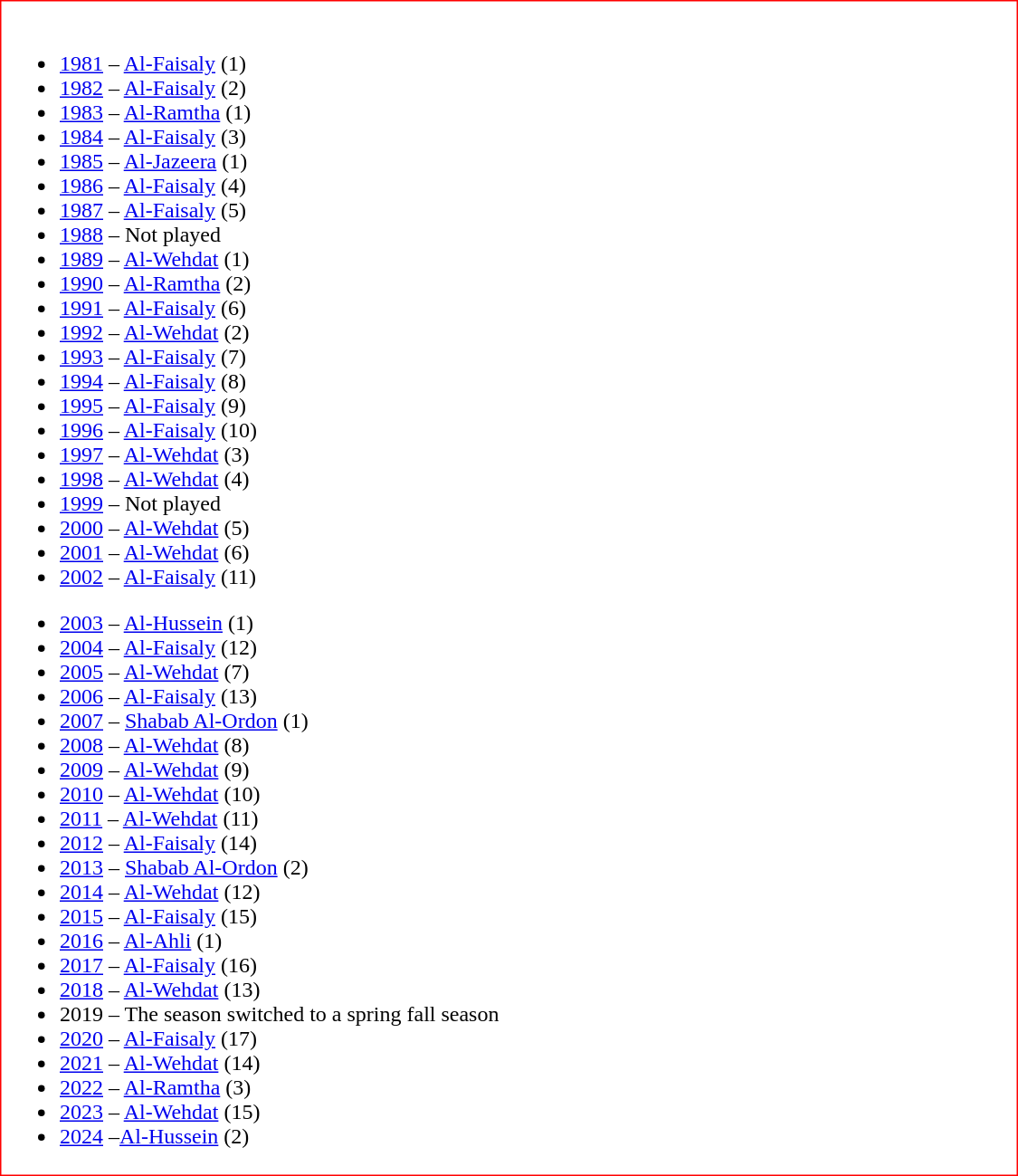<table class="toccolours" style="border: #FF0000 solid 1px; background: #FFFFFF; font-size: 100%; width: 750px">
<tr>
<td><br> 
<ul><li><a href='#'>1981</a> – <a href='#'>Al-Faisaly</a> (1)</li><li><a href='#'>1982</a> – <a href='#'>Al-Faisaly</a> (2)</li><li><a href='#'>1983</a> – <a href='#'>Al-Ramtha</a> (1)</li><li><a href='#'>1984</a> – <a href='#'>Al-Faisaly</a> (3)</li><li><a href='#'>1985</a> – <a href='#'>Al-Jazeera</a> (1)</li><li><a href='#'>1986</a> – <a href='#'>Al-Faisaly</a> (4)</li><li><a href='#'>1987</a> – <a href='#'>Al-Faisaly</a> (5)</li><li><a href='#'>1988</a> – Not played</li><li><a href='#'>1989</a> – <a href='#'>Al-Wehdat</a> (1)</li><li><a href='#'>1990</a> – <a href='#'>Al-Ramtha</a> (2)</li><li><a href='#'>1991</a> – <a href='#'>Al-Faisaly</a> (6)</li><li><a href='#'>1992</a> – <a href='#'>Al-Wehdat</a> (2)</li><li><a href='#'>1993</a> – <a href='#'>Al-Faisaly</a> (7)</li><li><a href='#'>1994</a> – <a href='#'>Al-Faisaly</a> (8)</li><li><a href='#'>1995</a> – <a href='#'>Al-Faisaly</a> (9)</li><li><a href='#'>1996</a> – <a href='#'>Al-Faisaly</a> (10)</li><li><a href='#'>1997</a> – <a href='#'>Al-Wehdat</a> (3)</li><li><a href='#'>1998</a> – <a href='#'>Al-Wehdat</a> (4)</li><li><a href='#'>1999</a> – Not played</li><li><a href='#'>2000</a> – <a href='#'>Al-Wehdat</a> (5)</li><li><a href='#'>2001</a> – <a href='#'>Al-Wehdat</a> (6)</li><li><a href='#'>2002</a> – <a href='#'>Al-Faisaly</a> (11)</li></ul><ul><li><a href='#'>2003</a> – <a href='#'>Al-Hussein</a> (1)</li><li><a href='#'>2004</a> – <a href='#'>Al-Faisaly</a> (12)</li><li><a href='#'>2005</a> – <a href='#'>Al-Wehdat</a> (7)</li><li><a href='#'>2006</a> – <a href='#'>Al-Faisaly</a> (13)</li><li><a href='#'>2007</a> – <a href='#'>Shabab Al-Ordon</a> (1)</li><li><a href='#'>2008</a> – <a href='#'>Al-Wehdat</a> (8)</li><li><a href='#'>2009</a> – <a href='#'>Al-Wehdat</a> (9)</li><li><a href='#'>2010</a> – <a href='#'>Al-Wehdat</a> (10)</li><li><a href='#'>2011</a> – <a href='#'>Al-Wehdat</a> (11)</li><li><a href='#'>2012</a> – <a href='#'>Al-Faisaly</a> (14)</li><li><a href='#'>2013</a> – <a href='#'>Shabab Al-Ordon</a> (2)</li><li><a href='#'>2014</a> – <a href='#'>Al-Wehdat</a> (12)</li><li><a href='#'>2015</a> – <a href='#'>Al-Faisaly</a> (15)</li><li><a href='#'>2016</a> – <a href='#'>Al-Ahli</a> (1)</li><li><a href='#'>2017</a> – <a href='#'>Al-Faisaly</a> (16)</li><li><a href='#'>2018</a> – <a href='#'>Al-Wehdat</a> (13)</li><li>2019 – The season switched to a spring fall season</li><li><a href='#'>2020</a>   – <a href='#'>Al-Faisaly</a> (17)</li><li><a href='#'>2021</a>   – <a href='#'>Al-Wehdat</a> (14)</li><li><a href='#'>2022</a>   – <a href='#'>Al-Ramtha</a> (3)</li><li><a href='#'>2023</a> – <a href='#'>Al-Wehdat</a> (15)</li><li><a href='#'>2024</a> –<a href='#'>Al-Hussein</a> (2)</li></ul></td>
</tr>
</table>
